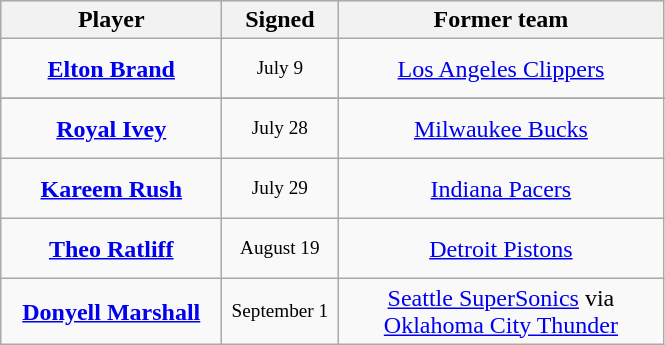<table class="wikitable" style="text-align: center">
<tr bgcolor="#dddddd">
<th style="width:140px">Player</th>
<th style="width:70px">Signed</th>
<th style="width:210px">Former team</th>
</tr>
<tr style="height:40px">
<td><strong><a href='#'>Elton Brand</a></strong></td>
<td style="font-size: 80%">July 9</td>
<td><a href='#'>Los Angeles Clippers</a></td>
</tr>
<tr align="center" bgcolor="#dddddd">
</tr>
<tr style="height:40px">
<td><strong><a href='#'>Royal Ivey</a></strong></td>
<td style="font-size: 80%">July 28</td>
<td><a href='#'>Milwaukee Bucks</a></td>
</tr>
<tr style="height:40px">
<td><strong><a href='#'>Kareem Rush</a></strong></td>
<td style="font-size: 80%">July 29</td>
<td><a href='#'>Indiana Pacers</a></td>
</tr>
<tr style="height:40px">
<td><strong><a href='#'>Theo Ratliff</a></strong></td>
<td style="font-size: 80%">August 19</td>
<td><a href='#'>Detroit Pistons</a></td>
</tr>
<tr style="height:40px">
<td><strong><a href='#'>Donyell Marshall</a></strong></td>
<td style="font-size: 80%">September 1</td>
<td><a href='#'>Seattle SuperSonics</a> via <a href='#'>Oklahoma City Thunder</a></td>
</tr>
</table>
